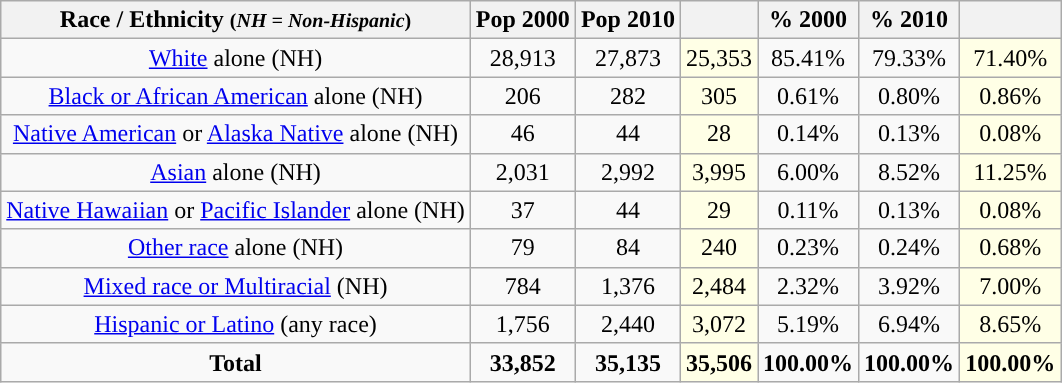<table class="wikitable" style="text-align:center;">
<tr>
<th>Race / Ethnicity <small>(<em>NH = Non-Hispanic</em>)</small></th>
<th>Pop 2000</th>
<th>Pop 2010</th>
<th></th>
<th>% 2000</th>
<th>% 2010</th>
<th></th>
</tr>
<tr>
<td><a href='#'>White</a> alone (NH)</td>
<td>28,913</td>
<td>27,873</td>
<td style='background: #ffffe6;'>25,353</td>
<td>85.41%</td>
<td>79.33%</td>
<td style='background: #ffffe6;'>71.40%</td>
</tr>
<tr>
<td><a href='#'>Black or African American</a> alone (NH)</td>
<td>206</td>
<td>282</td>
<td style='background: #ffffe6;'>305</td>
<td>0.61%</td>
<td>0.80%</td>
<td style='background: #ffffe6;'>0.86%</td>
</tr>
<tr>
<td><a href='#'>Native American</a> or <a href='#'>Alaska Native</a> alone (NH)</td>
<td>46</td>
<td>44</td>
<td style='background: #ffffe6;'>28</td>
<td>0.14%</td>
<td>0.13%</td>
<td style='background: #ffffe6;'>0.08%</td>
</tr>
<tr>
<td><a href='#'>Asian</a> alone (NH)</td>
<td>2,031</td>
<td>2,992</td>
<td style='background: #ffffe6;'>3,995</td>
<td>6.00%</td>
<td>8.52%</td>
<td style='background: #ffffe6;'>11.25%</td>
</tr>
<tr>
<td><a href='#'>Native Hawaiian</a> or <a href='#'>Pacific Islander</a> alone (NH)</td>
<td>37</td>
<td>44</td>
<td style='background: #ffffe6;'>29</td>
<td>0.11%</td>
<td>0.13%</td>
<td style='background: #ffffe6;'>0.08%</td>
</tr>
<tr>
<td><a href='#'>Other race</a> alone (NH)</td>
<td>79</td>
<td>84</td>
<td style='background: #ffffe6;'>240</td>
<td>0.23%</td>
<td>0.24%</td>
<td style='background: #ffffe6;'>0.68%</td>
</tr>
<tr>
<td><a href='#'>Mixed race or Multiracial</a> (NH)</td>
<td>784</td>
<td>1,376</td>
<td style='background: #ffffe6;'>2,484</td>
<td>2.32%</td>
<td>3.92%</td>
<td style='background: #ffffe6;'>7.00%</td>
</tr>
<tr>
<td><a href='#'>Hispanic or Latino</a> (any race)</td>
<td>1,756</td>
<td>2,440</td>
<td style='background: #ffffe6;'>3,072</td>
<td>5.19%</td>
<td>6.94%</td>
<td style='background: #ffffe6;'>8.65%</td>
</tr>
<tr>
<td><strong>Total</strong></td>
<td><strong>33,852</strong></td>
<td><strong>35,135</strong></td>
<td style='background: #ffffe6;'><strong>35,506</strong></td>
<td><strong>100.00%</strong></td>
<td><strong>100.00%</strong></td>
<td style='background: #ffffe6;'><strong>100.00%</strong></td>
</tr>
</table>
